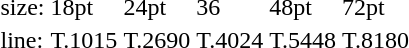<table style="margin-left:40px;">
<tr>
<td>size:</td>
<td>18pt</td>
<td>24pt</td>
<td>36</td>
<td>48pt</td>
<td>72pt</td>
</tr>
<tr>
<td>line:</td>
<td>T.1015</td>
<td>T.2690</td>
<td>T.4024</td>
<td>T.5448</td>
<td>T.8180</td>
</tr>
</table>
